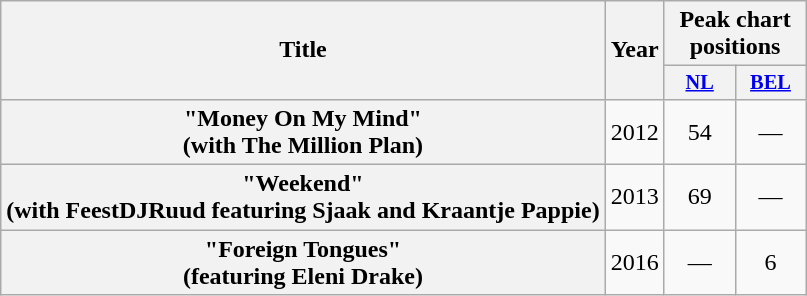<table class="wikitable plainrowheaders" style="text-align:center;">
<tr>
<th rowspan="2" scope="col">Title</th>
<th rowspan="2" scope="col">Year</th>
<th colspan="2">Peak chart positions</th>
</tr>
<tr>
<th scope="col" style="width:3em;font-size:85%;"><a href='#'>NL</a><br></th>
<th scope="col" style="width:3em;font-size:85%;"><a href='#'>BEL</a><br></th>
</tr>
<tr>
<th scope="row">"Money On My Mind"<br><span>(with The Million Plan)</span></th>
<td>2012</td>
<td>54</td>
<td>—</td>
</tr>
<tr>
<th scope="row">"Weekend"<br><span>(with FeestDJRuud featuring Sjaak and Kraantje Pappie)</span></th>
<td>2013</td>
<td>69</td>
<td>—</td>
</tr>
<tr>
<th scope="row">"Foreign Tongues"<br><span>(featuring Eleni Drake)</span></th>
<td>2016</td>
<td>—</td>
<td>6</td>
</tr>
</table>
